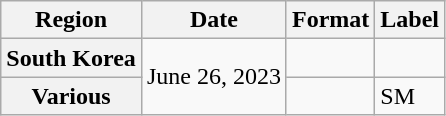<table class="wikitable plainrowheaders">
<tr>
<th scope="col">Region</th>
<th scope="col">Date</th>
<th scope="col">Format</th>
<th scope="col">Label</th>
</tr>
<tr>
<th scope="row">South Korea</th>
<td rowspan="2">June 26, 2023</td>
<td></td>
<td></td>
</tr>
<tr>
<th scope="row">Various </th>
<td></td>
<td>SM</td>
</tr>
</table>
